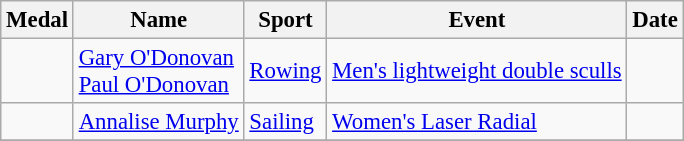<table class="wikitable sortable" style="font-size:95%">
<tr>
<th>Medal</th>
<th>Name</th>
<th>Sport</th>
<th>Event</th>
<th>Date</th>
</tr>
<tr>
<td></td>
<td><a href='#'>Gary O'Donovan</a><br><a href='#'>Paul O'Donovan</a></td>
<td><a href='#'>Rowing</a></td>
<td><a href='#'>Men's lightweight double sculls</a></td>
<td></td>
</tr>
<tr>
<td></td>
<td><a href='#'>Annalise Murphy</a></td>
<td><a href='#'>Sailing</a></td>
<td><a href='#'>Women's Laser Radial</a></td>
<td></td>
</tr>
<tr>
</tr>
</table>
